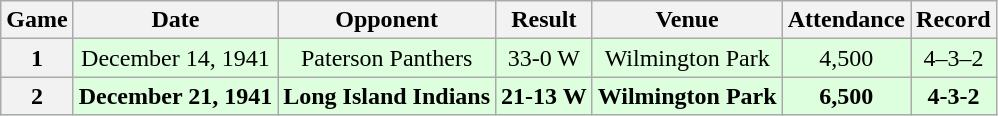<table class="wikitable" style="text-align:center">
<tr>
<th>Game</th>
<th>Date</th>
<th>Opponent</th>
<th>Result</th>
<th>Venue</th>
<th>Attendance</th>
<th>Record</th>
</tr>
<tr style="background:#dfd;">
<th scope="row">1</th>
<td>December 14, 1941</td>
<td>Paterson Panthers</td>
<td>33-0 W</td>
<td>Wilmington Park</td>
<td>4,500</td>
<td>4–3–2</td>
</tr>
<tr style="background:#dfd;">
<th scope="row">2</th>
<td><strong>December 21, 1941</strong></td>
<td><strong>Long Island Indians</strong></td>
<td><strong>21-13 W</strong></td>
<td><strong>Wilmington Park</strong></td>
<td><strong>6,500</strong></td>
<td><strong>4-3-2</strong></td>
</tr>
</table>
